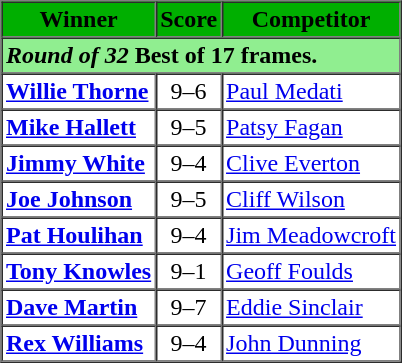<table border="1" cellpadding="2" cellspacing="0">
<tr style="background:#00AF00;">
<th>Winner</th>
<th>Score</th>
<th>Competitor</th>
</tr>
<tr style="text-align:left;">
<th colspan="6" style="text-align:left; background-color:LightGreen"><em>Round of 32</em> Best of 17 frames.</th>
</tr>
<tr>
<td> <strong><a href='#'>Willie Thorne</a></strong></td>
<td style="text-align:center;">9–6</td>
<td> <a href='#'>Paul Medati</a></td>
</tr>
<tr>
<td> <strong><a href='#'>Mike Hallett</a></strong></td>
<td style="text-align:center;">9–5</td>
<td> <a href='#'>Patsy Fagan</a></td>
</tr>
<tr>
<td> <strong><a href='#'>Jimmy White</a></strong></td>
<td style="text-align:center;">9–4</td>
<td> <a href='#'>Clive Everton</a></td>
</tr>
<tr>
<td> <strong><a href='#'>Joe Johnson</a></strong></td>
<td style="text-align:center;">9–5</td>
<td> <a href='#'>Cliff Wilson</a></td>
</tr>
<tr>
<td> <strong><a href='#'>Pat Houlihan</a></strong></td>
<td style="text-align:center;">9–4</td>
<td> <a href='#'>Jim Meadowcroft</a></td>
</tr>
<tr>
<td> <strong><a href='#'>Tony Knowles</a></strong></td>
<td style="text-align:center;">9–1</td>
<td> <a href='#'>Geoff Foulds</a></td>
</tr>
<tr>
<td> <strong><a href='#'>Dave Martin</a></strong></td>
<td style="text-align:center;">9–7</td>
<td> <a href='#'>Eddie Sinclair</a></td>
</tr>
<tr>
<td> <strong><a href='#'>Rex Williams</a></strong></td>
<td style="text-align:center;">9–4</td>
<td> <a href='#'>John Dunning</a></td>
</tr>
</table>
